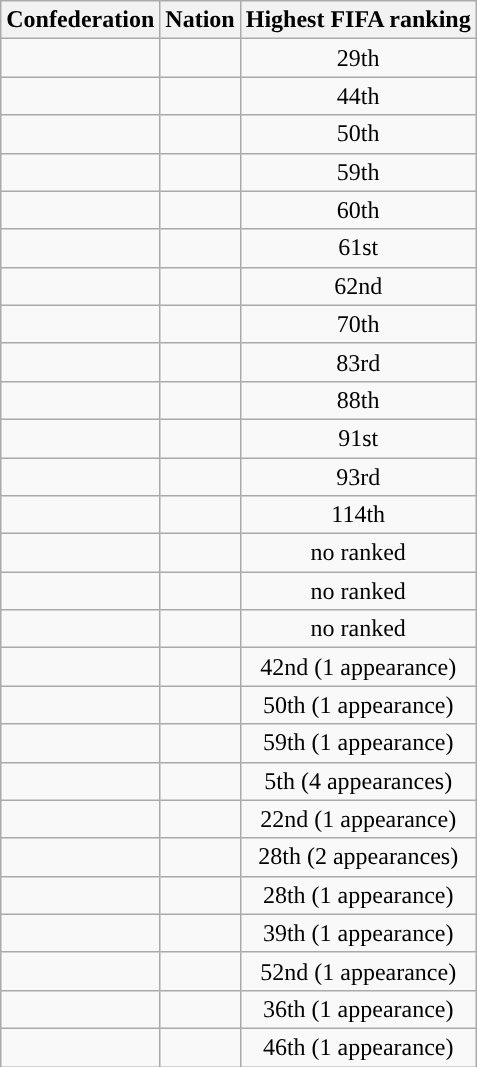<table class="wikitable sortable collapsible collapsed" style="text-align: center; font-size: 100%;">
<tr>
<th>Confederation</th>
<th>Nation</th>
<th>Highest FIFA ranking</th>
</tr>
<tr>
<td align=center></td>
<td style="text-align: left"></td>
<td align=center>29th</td>
</tr>
<tr>
<td align=center></td>
<td style="text-align: left"></td>
<td align=center>44th</td>
</tr>
<tr>
<td align=center></td>
<td style="text-align: left"></td>
<td align=center>50th</td>
</tr>
<tr>
<td align=center></td>
<td style="text-align: left"></td>
<td align=center>59th</td>
</tr>
<tr>
<td align=center></td>
<td style="text-align: left"></td>
<td align=center>60th</td>
</tr>
<tr>
<td align=center></td>
<td style="text-align: left"></td>
<td align=center>61st</td>
</tr>
<tr>
<td align=center></td>
<td style="text-align: left"></td>
<td align=center>62nd</td>
</tr>
<tr>
<td align=center></td>
<td style="text-align: left"></td>
<td align=center>70th</td>
</tr>
<tr>
<td align=center></td>
<td style="text-align: left"></td>
<td align=center>83rd</td>
</tr>
<tr>
<td align=center></td>
<td style="text-align: left"></td>
<td align=center>88th</td>
</tr>
<tr>
<td align=center></td>
<td style="text-align: left"></td>
<td align=center>91st</td>
</tr>
<tr>
<td align=center></td>
<td style="text-align: left"></td>
<td align=center>93rd</td>
</tr>
<tr>
<td align=center></td>
<td style="text-align: left"></td>
<td align=center>114th</td>
</tr>
<tr>
<td align=center></td>
<td style="text-align: left"> </td>
<td align=center>no ranked</td>
</tr>
<tr>
<td align=center></td>
<td style="text-align: left"></td>
<td align=center>no ranked</td>
</tr>
<tr>
<td align=center></td>
<td style="text-align: left"></td>
<td align=center>no ranked</td>
</tr>
<tr>
<td align=center></td>
<td style="text-align: left"></td>
<td align=center>42nd (1 appearance)</td>
</tr>
<tr>
<td align=center></td>
<td style="text-align: left"></td>
<td align=center>50th (1 appearance)</td>
</tr>
<tr>
<td align=center></td>
<td style="text-align: left"></td>
<td align=center>59th (1 appearance)</td>
</tr>
<tr>
<td align=center></td>
<td style="text-align: left"></td>
<td align=center>5th (4 appearances)</td>
</tr>
<tr>
<td align=center></td>
<td style="text-align: left"></td>
<td align=center>22nd (1 appearance)</td>
</tr>
<tr>
<td align=center></td>
<td style="text-align: left"></td>
<td align=center>28th (2 appearances)</td>
</tr>
<tr>
<td align=center></td>
<td style="text-align: left"></td>
<td align=center>28th (1 appearance)</td>
</tr>
<tr>
<td align=center></td>
<td style="text-align: left"></td>
<td align=center>39th (1 appearance)</td>
</tr>
<tr>
<td align=center></td>
<td style="text-align: left"></td>
<td align=center>52nd (1 appearance)</td>
</tr>
<tr>
<td align=center></td>
<td style="text-align: left"></td>
<td align=center>36th (1 appearance)</td>
</tr>
<tr>
<td align=center></td>
<td style="text-align: left"></td>
<td align=center>46th (1 appearance)</td>
</tr>
</table>
